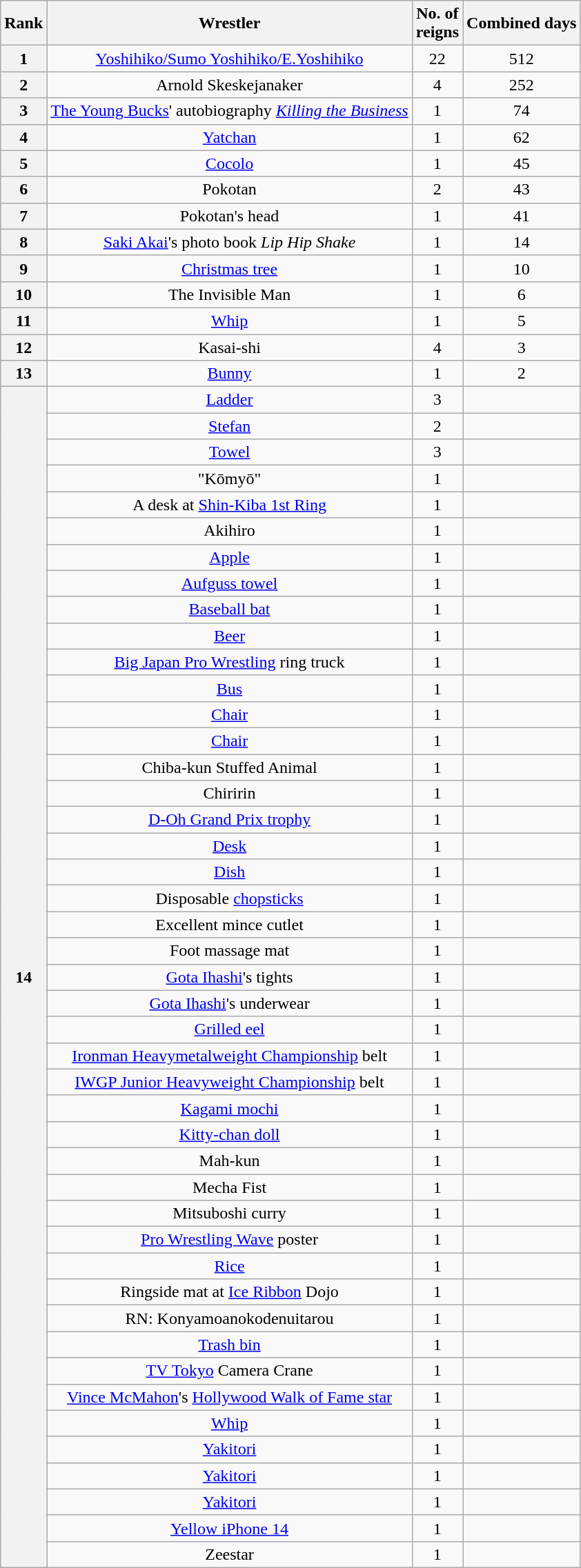<table class="wikitable sortable" style="text-align: center">
<tr>
<th>Rank</th>
<th>Wrestler</th>
<th>No. of<br>reigns</th>
<th>Combined days</th>
</tr>
<tr>
<th>1</th>
<td><a href='#'>Yoshihiko/Sumo Yoshihiko/E.Yoshihiko</a></td>
<td>22</td>
<td>512</td>
</tr>
<tr>
<th>2</th>
<td>Arnold Skeskejanaker</td>
<td>4</td>
<td>252</td>
</tr>
<tr>
<th>3</th>
<td><a href='#'>The Young Bucks</a>' autobiography <em><a href='#'>Killing the Business</a></em></td>
<td>1</td>
<td>74</td>
</tr>
<tr>
<th>4</th>
<td><a href='#'>Yatchan</a></td>
<td>1</td>
<td>62</td>
</tr>
<tr>
<th>5</th>
<td><a href='#'>Cocolo</a></td>
<td>1</td>
<td>45</td>
</tr>
<tr>
<th>6</th>
<td>Pokotan</td>
<td>2</td>
<td>43</td>
</tr>
<tr>
<th>7</th>
<td>Pokotan's head</td>
<td>1</td>
<td>41</td>
</tr>
<tr>
<th>8</th>
<td><a href='#'>Saki Akai</a>'s photo book <em>Lip Hip Shake</em></td>
<td>1</td>
<td>14</td>
</tr>
<tr>
<th>9</th>
<td><a href='#'>Christmas tree</a></td>
<td>1</td>
<td>10</td>
</tr>
<tr>
<th>10</th>
<td>The Invisible Man</td>
<td>1</td>
<td>6</td>
</tr>
<tr>
<th>11</th>
<td><a href='#'>Whip </a></td>
<td>1</td>
<td>5</td>
</tr>
<tr>
<th>12</th>
<td>Kasai-shi</td>
<td>4</td>
<td>3</td>
</tr>
<tr>
<th>13</th>
<td><a href='#'>Bunny</a></td>
<td>1</td>
<td>2</td>
</tr>
<tr>
<th rowspan=45>14</th>
<td><a href='#'>Ladder</a></td>
<td>3</td>
<td></td>
</tr>
<tr>
<td><a href='#'>Stefan</a></td>
<td>2</td>
<td></td>
</tr>
<tr>
<td><a href='#'>Towel</a></td>
<td>3</td>
<td></td>
</tr>
<tr>
<td>"Kōmyō"</td>
<td>1</td>
<td></td>
</tr>
<tr>
<td>A desk at <a href='#'>Shin-Kiba 1st Ring</a></td>
<td>1</td>
<td></td>
</tr>
<tr>
<td>Akihiro</td>
<td>1</td>
<td></td>
</tr>
<tr>
<td><a href='#'>Apple</a></td>
<td>1</td>
<td></td>
</tr>
<tr>
<td><a href='#'>Aufguss towel</a></td>
<td>1</td>
<td></td>
</tr>
<tr>
<td><a href='#'>Baseball bat</a></td>
<td>1</td>
<td></td>
</tr>
<tr>
<td><a href='#'>Beer</a></td>
<td>1</td>
<td></td>
</tr>
<tr>
<td><a href='#'>Big Japan Pro Wrestling</a> ring truck</td>
<td>1</td>
<td></td>
</tr>
<tr>
<td><a href='#'>Bus</a></td>
<td>1</td>
<td></td>
</tr>
<tr>
<td><a href='#'>Chair</a></td>
<td>1</td>
<td></td>
</tr>
<tr>
<td><a href='#'>Chair </a></td>
<td>1</td>
<td></td>
</tr>
<tr>
<td>Chiba-kun Stuffed Animal</td>
<td>1</td>
<td></td>
</tr>
<tr>
<td>Chiririn</td>
<td>1</td>
<td></td>
</tr>
<tr>
<td><a href='#'>D-Oh Grand Prix trophy</a></td>
<td>1</td>
<td></td>
</tr>
<tr>
<td><a href='#'>Desk</a></td>
<td>1</td>
<td></td>
</tr>
<tr>
<td><a href='#'>Dish</a></td>
<td>1</td>
<td></td>
</tr>
<tr>
<td>Disposable <a href='#'>chopsticks</a></td>
<td>1</td>
<td></td>
</tr>
<tr>
<td>Excellent mince cutlet</td>
<td>1</td>
<td></td>
</tr>
<tr>
<td>Foot massage mat</td>
<td>1</td>
<td></td>
</tr>
<tr>
<td><a href='#'>Gota Ihashi</a>'s tights</td>
<td>1</td>
<td></td>
</tr>
<tr>
<td><a href='#'>Gota Ihashi</a>'s underwear</td>
<td>1</td>
<td></td>
</tr>
<tr>
<td><a href='#'>Grilled eel</a></td>
<td>1</td>
<td></td>
</tr>
<tr>
<td><a href='#'>Ironman Heavymetalweight Championship</a> belt</td>
<td>1</td>
<td></td>
</tr>
<tr>
<td><a href='#'>IWGP Junior Heavyweight Championship</a> belt</td>
<td>1</td>
<td></td>
</tr>
<tr>
<td><a href='#'>Kagami mochi</a></td>
<td>1</td>
<td></td>
</tr>
<tr>
<td><a href='#'>Kitty-chan doll</a></td>
<td>1</td>
<td></td>
</tr>
<tr>
<td>Mah-kun</td>
<td>1</td>
<td></td>
</tr>
<tr>
<td>Mecha Fist</td>
<td>1</td>
<td></td>
</tr>
<tr>
<td>Mitsuboshi curry</td>
<td>1</td>
<td></td>
</tr>
<tr>
<td><a href='#'>Pro Wrestling Wave</a> poster</td>
<td>1</td>
<td></td>
</tr>
<tr>
<td><a href='#'>Rice</a></td>
<td>1</td>
<td></td>
</tr>
<tr>
<td>Ringside mat at <a href='#'>Ice Ribbon</a> Dojo</td>
<td>1</td>
<td></td>
</tr>
<tr>
<td>RN: Konyamoanokodenuitarou</td>
<td>1</td>
<td></td>
</tr>
<tr>
<td><a href='#'>Trash bin</a></td>
<td>1</td>
<td></td>
</tr>
<tr>
<td><a href='#'>TV Tokyo</a> Camera Crane</td>
<td>1</td>
<td></td>
</tr>
<tr>
<td><a href='#'>Vince McMahon</a>'s <a href='#'>Hollywood Walk of Fame star</a></td>
<td>1</td>
<td></td>
</tr>
<tr>
<td><a href='#'>Whip</a></td>
<td>1</td>
<td></td>
</tr>
<tr>
<td><a href='#'>Yakitori</a></td>
<td>1</td>
<td></td>
</tr>
<tr>
<td><a href='#'>Yakitori </a></td>
<td>1</td>
<td></td>
</tr>
<tr>
<td><a href='#'>Yakitori </a></td>
<td>1</td>
<td></td>
</tr>
<tr>
<td><a href='#'>Yellow iPhone 14</a></td>
<td>1</td>
<td></td>
</tr>
<tr>
<td>Zeestar</td>
<td>1</td>
<td></td>
</tr>
</table>
